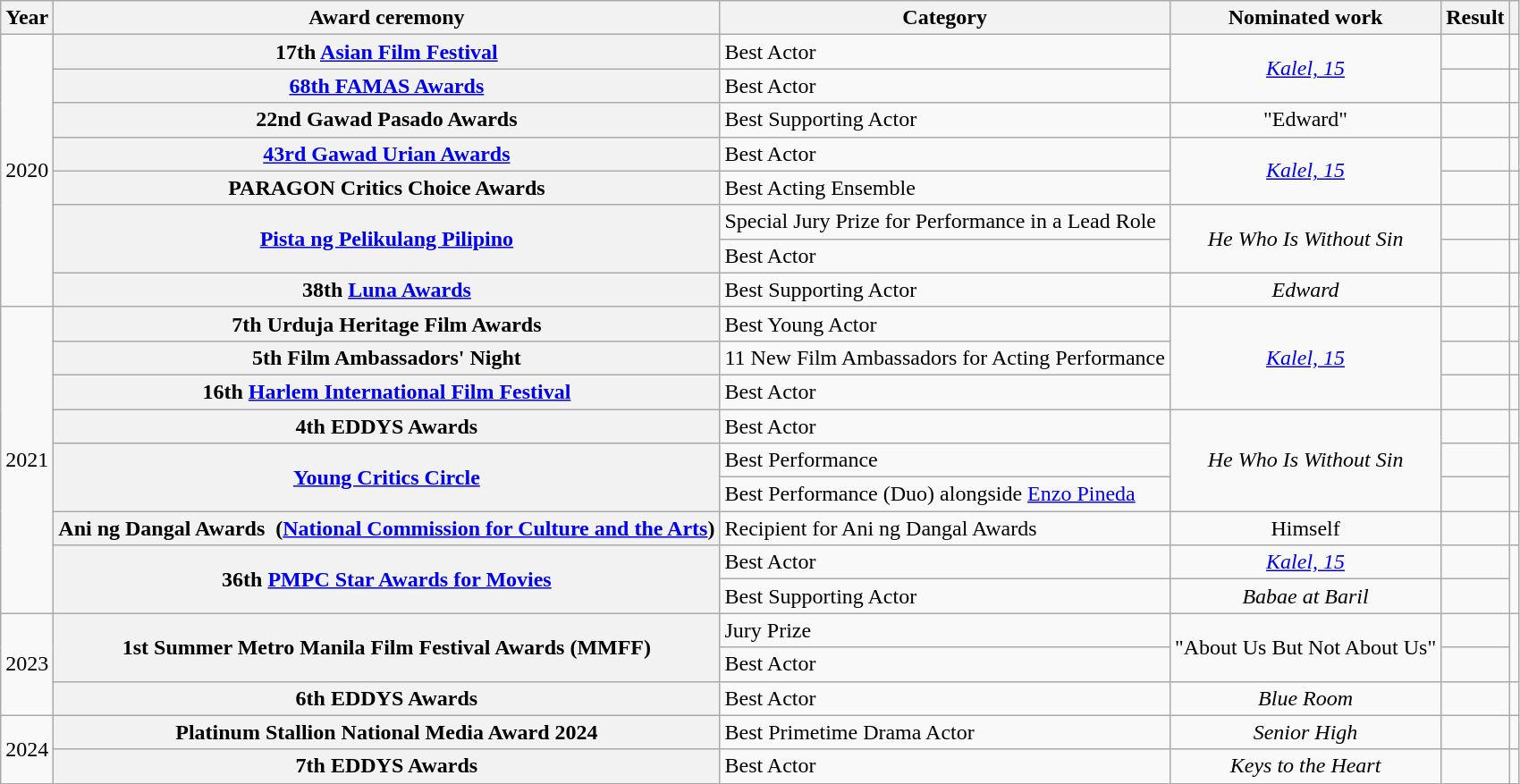<table class="wikitable sortable">
<tr>
<th>Year</th>
<th>Award ceremony</th>
<th>Category</th>
<th>Nominated work</th>
<th>Result</th>
<th></th>
</tr>
<tr>
<td rowspan="8">2020</td>
<th>17th <a href='#'>Asian Film Festival</a></th>
<td>Best Actor</td>
<td align=center rowspan="2"><em><a href='#'>Kalel, 15</a></em></td>
<td></td>
<td></td>
</tr>
<tr>
<th><a href='#'>68th FAMAS Awards</a></th>
<td>Best Actor</td>
<td></td>
<td></td>
</tr>
<tr>
<th>22nd Gawad Pasado Awards</th>
<td>Best Supporting Actor</td>
<td align=center>"Edward"</td>
<td></td>
<td></td>
</tr>
<tr>
<th><a href='#'>43rd Gawad Urian Awards</a></th>
<td>Best Actor</td>
<td align=center rowspan="2"><em><a href='#'>Kalel, 15</a></em></td>
<td></td>
<td></td>
</tr>
<tr>
<th>PARAGON Critics Choice Awards</th>
<td>Best Acting Ensemble</td>
<td></td>
<td></td>
</tr>
<tr>
<th rowspan="2"><a href='#'>Pista ng Pelikulang Pilipino</a></th>
<td>Special Jury Prize for Performance in a Lead Role</td>
<td align=center rowspan="2"><em>He Who Is Without Sin</em></td>
<td></td>
<td></td>
</tr>
<tr>
<td>Best Actor</td>
<td></td>
<td></td>
</tr>
<tr>
<th>38th <a href='#'>Luna Awards</a></th>
<td>Best Supporting Actor</td>
<td align=center><em>Edward</em></td>
<td></td>
<td></td>
</tr>
<tr>
<td rowspan="9">2021</td>
<th>7th Urduja Heritage Film Awards</th>
<td>Best Young Actor</td>
<td align=center rowspan="3"><em><a href='#'>Kalel, 15</a></em></td>
<td></td>
<td></td>
</tr>
<tr>
<th>5th Film Ambassadors' Night</th>
<td>11 New Film Ambassadors for Acting Performance</td>
<td></td>
<td></td>
</tr>
<tr>
<th>16th <a href='#'>Harlem International Film Festival</a></th>
<td>Best Actor</td>
<td></td>
<td></td>
</tr>
<tr>
<th>4th EDDYS Awards</th>
<td>Best Actor</td>
<td align=center rowspan="3"><em>He Who Is Without Sin</em></td>
<td></td>
<td></td>
</tr>
<tr>
<th rowspan="2"><a href='#'>Young Critics Circle</a></th>
<td>Best Performance</td>
<td></td>
<td rowspan="2"></td>
</tr>
<tr>
<td>Best Performance (Duo) alongside <a href='#'>Enzo Pineda</a></td>
<td></td>
</tr>
<tr>
<th>Ani ng Dangal Awards  (<a href='#'>National Commission for Culture and the Arts</a>)</th>
<td>Recipient for Ani ng Dangal Awards</td>
<td align=center>Himself</td>
<td></td>
<td></td>
</tr>
<tr>
<th rowspan="2">36th <a href='#'>PMPC Star Awards for Movies</a></th>
<td>Best Actor</td>
<td align=center><em><a href='#'>Kalel, 15</a></em></td>
<td></td>
<td rowspan="2"></td>
</tr>
<tr>
<td>Best Supporting Actor</td>
<td align=center><em>Babae at Baril</em></td>
<td></td>
</tr>
<tr>
<td rowspan="3">2023</td>
<th rowspan="2">1st Summer Metro Manila Film Festival Awards (MMFF)</th>
<td>Jury Prize</td>
<td rowspan="2" align="center">"About Us But Not About Us"</td>
<td></td>
<td rowspan="2"></td>
</tr>
<tr>
<td>Best Actor</td>
<td></td>
</tr>
<tr>
<th>6th EDDYS Awards</th>
<td>Best Actor</td>
<td align="center"><em>Blue Room</em></td>
<td></td>
<td></td>
</tr>
<tr>
<td rowspan="2">2024</td>
<th>Platinum Stallion National Media Award 2024</th>
<td>Best Primetime Drama Actor</td>
<td align="center"><em>Senior High</em></td>
<td></td>
<td></td>
</tr>
<tr>
<th>7th EDDYS Awards</th>
<td>Best Actor</td>
<td align=center><em>Keys to the Heart</em></td>
<td></td>
<td></td>
</tr>
</table>
